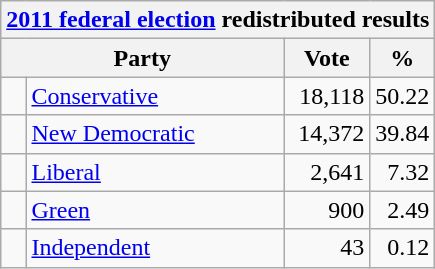<table class="wikitable">
<tr>
<th colspan="4"><a href='#'>2011 federal election</a> redistributed results</th>
</tr>
<tr>
<th bgcolor="#DDDDFF" width="130px" colspan="2">Party</th>
<th bgcolor="#DDDDFF" width="50px">Vote</th>
<th bgcolor="#DDDDFF" width="30px">%</th>
</tr>
<tr>
<td> </td>
<td><a href='#'>Conservative</a></td>
<td align=right>18,118</td>
<td align=right>50.22</td>
</tr>
<tr>
<td> </td>
<td><a href='#'>New Democratic</a></td>
<td align=right>14,372</td>
<td align=right>39.84</td>
</tr>
<tr>
<td> </td>
<td><a href='#'>Liberal</a></td>
<td align=right>2,641</td>
<td align=right>7.32</td>
</tr>
<tr>
<td> </td>
<td><a href='#'>Green</a></td>
<td align=right>900</td>
<td align=right>2.49</td>
</tr>
<tr>
<td> </td>
<td><a href='#'>Independent</a></td>
<td align=right>43</td>
<td align=right>0.12</td>
</tr>
</table>
